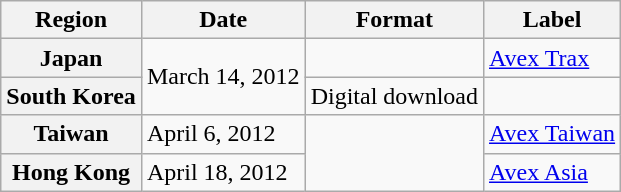<table class="wikitable plainrowheaders">
<tr>
<th scope="col">Region</th>
<th scope="col">Date</th>
<th scope="col">Format</th>
<th scope="col">Label</th>
</tr>
<tr>
<th scope="row">Japan</th>
<td rowspan="2">March 14, 2012</td>
<td></td>
<td><a href='#'>Avex Trax</a></td>
</tr>
<tr>
<th scope="row">South Korea</th>
<td>Digital download</td>
<td></td>
</tr>
<tr>
<th scope="row">Taiwan</th>
<td>April 6, 2012</td>
<td rowspan="2"></td>
<td><a href='#'>Avex Taiwan</a></td>
</tr>
<tr>
<th scope="row">Hong Kong</th>
<td>April 18, 2012</td>
<td><a href='#'>Avex Asia</a></td>
</tr>
</table>
